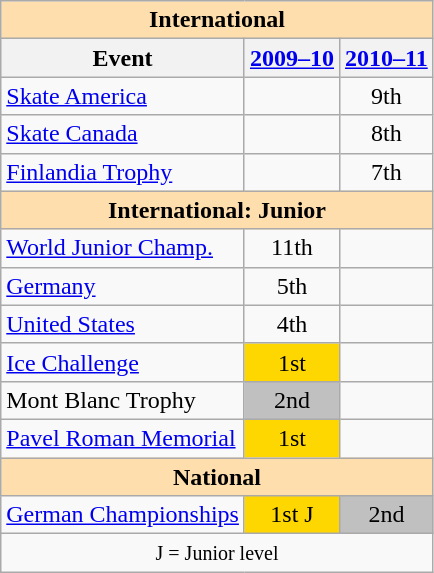<table class="wikitable" style="text-align:center">
<tr>
<th style="background-color: #ffdead; " colspan=3 align=center>International</th>
</tr>
<tr>
<th>Event</th>
<th><a href='#'>2009–10</a></th>
<th><a href='#'>2010–11</a></th>
</tr>
<tr>
<td align=left> <a href='#'>Skate America</a></td>
<td></td>
<td>9th</td>
</tr>
<tr>
<td align=left> <a href='#'>Skate Canada</a></td>
<td></td>
<td>8th</td>
</tr>
<tr>
<td align=left><a href='#'>Finlandia Trophy</a></td>
<td></td>
<td>7th</td>
</tr>
<tr>
<th style="background-color: #ffdead; " colspan=3 align=center>International: Junior</th>
</tr>
<tr>
<td align=left><a href='#'>World Junior Champ.</a></td>
<td>11th</td>
<td></td>
</tr>
<tr>
<td align=left> <a href='#'>Germany</a></td>
<td>5th</td>
<td></td>
</tr>
<tr>
<td align=left> <a href='#'>United States</a></td>
<td>4th</td>
<td></td>
</tr>
<tr>
<td align=left><a href='#'>Ice Challenge</a></td>
<td bgcolor=gold>1st</td>
<td></td>
</tr>
<tr>
<td align=left>Mont Blanc Trophy</td>
<td bgcolor=silver>2nd</td>
<td></td>
</tr>
<tr>
<td align=left><a href='#'>Pavel Roman Memorial</a></td>
<td bgcolor=gold>1st</td>
<td></td>
</tr>
<tr>
<th style="background-color: #ffdead; " colspan=3 align=center>National</th>
</tr>
<tr>
<td align=left><a href='#'>German Championships</a></td>
<td bgcolor=gold>1st J</td>
<td bgcolor=silver>2nd</td>
</tr>
<tr>
<td colspan=3 align=center><small> J = Junior level </small></td>
</tr>
</table>
